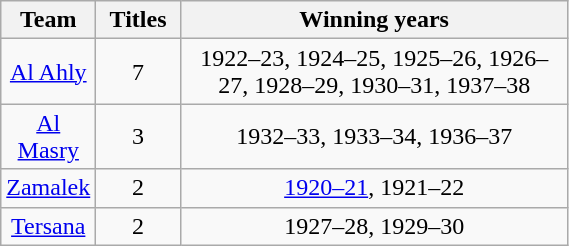<table class="wikitable" style="text-align:center;" width=30%>
<tr>
<th style="width:15%;">Team</th>
<th style="width:15%;">Titles</th>
<th style="width:500%;">Winning years</th>
</tr>
<tr>
<td><a href='#'>Al Ahly</a></td>
<td>7</td>
<td>1922–23, 1924–25, 1925–26, 1926–27, 1928–29, 1930–31, 1937–38</td>
</tr>
<tr>
<td><a href='#'>Al Masry</a></td>
<td>3</td>
<td>1932–33, 1933–34, 1936–37</td>
</tr>
<tr>
<td><a href='#'>Zamalek</a></td>
<td>2</td>
<td><a href='#'>1920–21</a>, 1921–22</td>
</tr>
<tr>
<td><a href='#'>Tersana</a></td>
<td>2</td>
<td>1927–28, 1929–30</td>
</tr>
</table>
